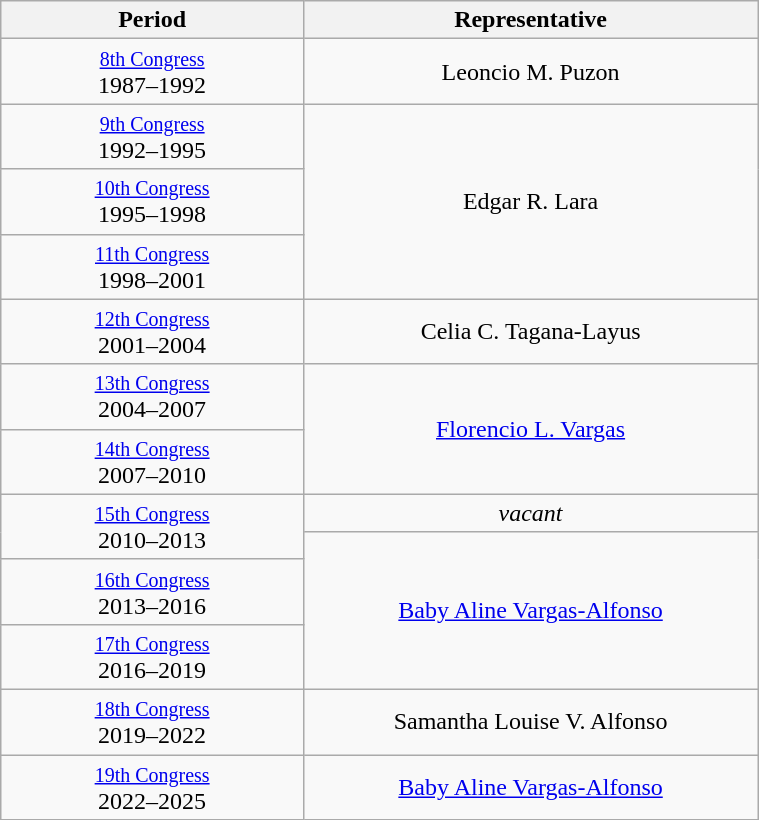<table class="wikitable" style="text-align:center; width:40%;">
<tr>
<th width="40%">Period</th>
<th>Representative</th>
</tr>
<tr>
<td><small><a href='#'>8th Congress</a></small><br>1987–1992</td>
<td>Leoncio M. Puzon</td>
</tr>
<tr>
<td><small><a href='#'>9th Congress</a></small><br>1992–1995</td>
<td rowspan="3">Edgar R. Lara</td>
</tr>
<tr>
<td><small><a href='#'>10th Congress</a></small><br>1995–1998</td>
</tr>
<tr>
<td><small><a href='#'>11th Congress</a></small><br>1998–2001</td>
</tr>
<tr>
<td><small><a href='#'>12th Congress</a></small><br>2001–2004</td>
<td>Celia C. Tagana-Layus</td>
</tr>
<tr>
<td><small><a href='#'>13th Congress</a></small><br>2004–2007</td>
<td rowspan="2"><a href='#'>Florencio L. Vargas</a></td>
</tr>
<tr>
<td><small><a href='#'>14th Congress</a></small><br>2007–2010</td>
</tr>
<tr>
<td rowspan="2"><small><a href='#'>15th Congress</a></small><br>2010–2013</td>
<td><em>vacant</em></td>
</tr>
<tr>
<td rowspan="3"><a href='#'>Baby Aline Vargas-Alfonso</a></td>
</tr>
<tr>
<td><small><a href='#'>16th Congress</a></small><br>2013–2016</td>
</tr>
<tr>
<td><small><a href='#'>17th Congress</a></small><br>2016–2019</td>
</tr>
<tr>
<td><small><a href='#'>18th Congress</a></small><br>2019–2022</td>
<td>Samantha Louise V. Alfonso</td>
</tr>
<tr>
<td><small><a href='#'>19th Congress</a></small><br>2022–2025</td>
<td><a href='#'>Baby Aline Vargas-Alfonso</a></td>
</tr>
</table>
